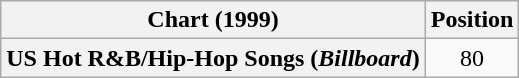<table class="wikitable plainrowheaders" style="text-align:center">
<tr>
<th scope="col">Chart (1999)</th>
<th scope="col">Position</th>
</tr>
<tr>
<th scope="row">US Hot R&B/Hip-Hop Songs (<em>Billboard</em>)</th>
<td>80</td>
</tr>
</table>
